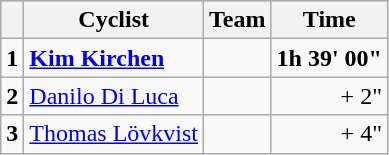<table class="wikitable">
<tr style="background:#ccccff;">
<th></th>
<th>Cyclist</th>
<th>Team</th>
<th>Time</th>
</tr>
<tr>
<td><strong>1</strong></td>
<td><strong><a href='#'>Kim Kirchen</a></strong></td>
<td><strong></strong></td>
<td align="right"><strong>1h 39' 00"</strong></td>
</tr>
<tr>
<td><strong>2</strong></td>
<td><a href='#'>Danilo Di Luca</a></td>
<td></td>
<td align="right">+ 2"</td>
</tr>
<tr>
<td><strong>3</strong></td>
<td><a href='#'>Thomas Lövkvist</a></td>
<td></td>
<td align="right">+ 4"</td>
</tr>
</table>
